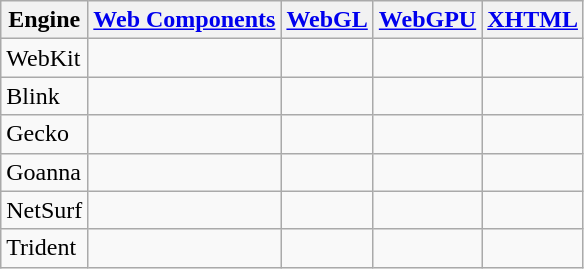<table class="wikitable sortable">
<tr>
<th>Engine</th>
<th><a href='#'>Web Components</a></th>
<th><a href='#'>WebGL</a></th>
<th><a href='#'>WebGPU</a></th>
<th><a href='#'>XHTML</a></th>
</tr>
<tr>
<td>WebKit</td>
<td></td>
<td></td>
<td></td>
<td></td>
</tr>
<tr>
<td>Blink</td>
<td></td>
<td></td>
<td></td>
<td></td>
</tr>
<tr>
<td>Gecko</td>
<td></td>
<td></td>
<td></td>
<td></td>
</tr>
<tr>
<td>Goanna</td>
<td></td>
<td></td>
<td></td>
<td></td>
</tr>
<tr>
<td>NetSurf</td>
<td></td>
<td></td>
<td></td>
<td></td>
</tr>
<tr>
<td>Trident</td>
<td></td>
<td></td>
<td></td>
<td></td>
</tr>
</table>
